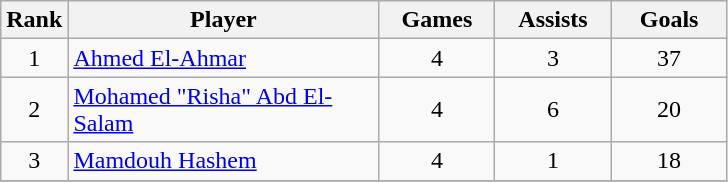<table class="wikitable sortable" style="text-align: center">
<tr>
<th width="10">Rank</th>
<th width="200">Player</th>
<th width="70">Games</th>
<th width="70">Assists</th>
<th width="70">Goals</th>
</tr>
<tr>
<td>1</td>
<td align="left"><a href='#'>Ahmed El-Ahmar</a></td>
<td>4</td>
<td>3</td>
<td>37</td>
</tr>
<tr>
<td>2</td>
<td align="left"><a href='#'>Mohamed "Risha" Abd El-Salam</a></td>
<td>4</td>
<td>6</td>
<td>20</td>
</tr>
<tr>
<td>3</td>
<td align="left"><a href='#'>Mamdouh Hashem</a></td>
<td>4</td>
<td>1</td>
<td>18</td>
</tr>
<tr>
</tr>
</table>
